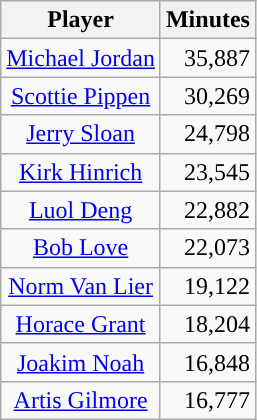<table class="wikitable sortable">
<tr>
<th scope="col">Player</th>
<th scope="col">Minutes</th>
</tr>
<tr>
<td style="text-align:center"><a href='#'>Michael Jordan</a></td>
<td style="text-align:right">35,887</td>
</tr>
<tr>
<td style="text-align:center"><a href='#'>Scottie Pippen</a></td>
<td style="text-align:right">30,269</td>
</tr>
<tr>
<td style="text-align:center"><a href='#'>Jerry Sloan</a></td>
<td style="text-align:right">24,798</td>
</tr>
<tr>
<td style="text-align:center"><a href='#'>Kirk Hinrich</a></td>
<td style="text-align:right">23,545</td>
</tr>
<tr>
<td style="text-align:center"><a href='#'>Luol Deng</a></td>
<td style="text-align:right">22,882</td>
</tr>
<tr>
<td style="text-align:center"><a href='#'>Bob Love</a></td>
<td style="text-align:right">22,073</td>
</tr>
<tr>
<td style="text-align:center"><a href='#'>Norm Van Lier</a></td>
<td style="text-align:right">19,122</td>
</tr>
<tr>
<td style="text-align:center"><a href='#'>Horace Grant</a></td>
<td style="text-align:right">18,204</td>
</tr>
<tr>
<td style="text-align:center"><a href='#'>Joakim Noah</a></td>
<td style="text-align:right">16,848</td>
</tr>
<tr>
<td style="text-align:center"><a href='#'>Artis Gilmore</a></td>
<td style="text-align:right">16,777</td>
</tr>
</table>
